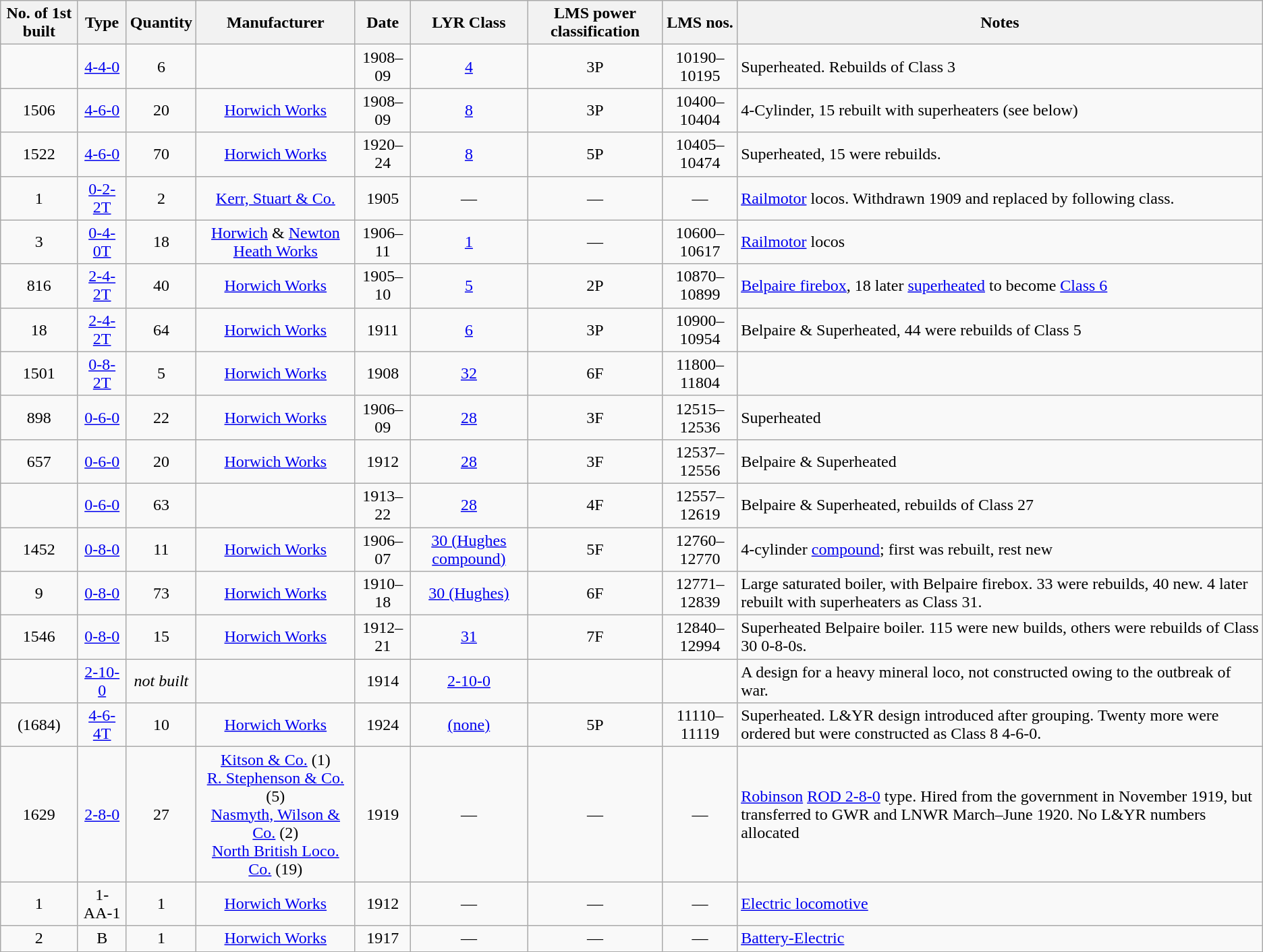<table class="wikitable sortable" style=text-align:center>
<tr>
<th>No. of 1st built</th>
<th>Type</th>
<th>Quantity</th>
<th>Manufacturer</th>
<th>Date</th>
<th>LYR Class</th>
<th>LMS power classification</th>
<th>LMS nos.</th>
<th>Notes</th>
</tr>
<tr>
<td></td>
<td><a href='#'>4-4-0</a></td>
<td>6</td>
<td></td>
<td>1908–09</td>
<td><a href='#'>4</a></td>
<td>3P</td>
<td>10190–10195</td>
<td align=left>Superheated. Rebuilds of Class 3</td>
</tr>
<tr>
<td>1506</td>
<td><a href='#'>4-6-0</a></td>
<td>20</td>
<td><a href='#'>Horwich Works</a></td>
<td>1908–09</td>
<td><a href='#'>8</a></td>
<td>3P</td>
<td>10400–10404</td>
<td align=left> 4-Cylinder, 15 rebuilt with superheaters (see below)</td>
</tr>
<tr>
<td>1522</td>
<td><a href='#'>4-6-0</a></td>
<td>70</td>
<td><a href='#'>Horwich Works</a></td>
<td>1920–24</td>
<td><a href='#'>8</a></td>
<td>5P</td>
<td>10405–10474</td>
<td align=left> Superheated, 15 were rebuilds.</td>
</tr>
<tr>
<td>1</td>
<td><a href='#'>0-2-2T</a></td>
<td>2</td>
<td><a href='#'>Kerr, Stuart & Co.</a></td>
<td>1905</td>
<td>—</td>
<td>—</td>
<td>—</td>
<td align=left> <a href='#'>Railmotor</a> locos. Withdrawn 1909 and replaced by following class.</td>
</tr>
<tr>
<td>3</td>
<td><a href='#'>0-4-0T</a></td>
<td>18</td>
<td><a href='#'>Horwich</a> & <a href='#'>Newton Heath Works</a></td>
<td>1906–11</td>
<td><a href='#'>1</a></td>
<td>—</td>
<td>10600–10617</td>
<td align=left> <a href='#'>Railmotor</a> locos</td>
</tr>
<tr>
<td>816</td>
<td><a href='#'>2-4-2T</a></td>
<td>40</td>
<td><a href='#'>Horwich Works</a></td>
<td>1905–10</td>
<td><a href='#'>5</a></td>
<td>2P</td>
<td>10870–10899</td>
<td align=left> <a href='#'>Belpaire firebox</a>, 18 later <a href='#'>superheated</a> to become <a href='#'>Class 6</a></td>
</tr>
<tr>
<td>18</td>
<td><a href='#'>2-4-2T</a></td>
<td>64</td>
<td><a href='#'>Horwich Works</a></td>
<td>1911</td>
<td><a href='#'>6</a></td>
<td>3P</td>
<td>10900–10954</td>
<td align=left> Belpaire & Superheated, 44 were rebuilds of Class 5</td>
</tr>
<tr>
<td>1501</td>
<td><a href='#'>0-8-2T</a></td>
<td>5</td>
<td><a href='#'>Horwich Works</a></td>
<td>1908</td>
<td><a href='#'>32</a></td>
<td>6F</td>
<td>11800–11804</td>
<td align=left></td>
</tr>
<tr>
<td>898</td>
<td><a href='#'>0-6-0</a></td>
<td>22</td>
<td><a href='#'>Horwich Works</a></td>
<td>1906–09</td>
<td><a href='#'>28</a></td>
<td>3F</td>
<td>12515–12536</td>
<td align=left> Superheated</td>
</tr>
<tr>
<td>657</td>
<td><a href='#'>0-6-0</a></td>
<td>20</td>
<td><a href='#'>Horwich Works</a></td>
<td>1912</td>
<td><a href='#'>28</a></td>
<td>3F</td>
<td>12537–12556</td>
<td align=left> Belpaire & Superheated</td>
</tr>
<tr>
<td></td>
<td><a href='#'>0-6-0</a></td>
<td>63</td>
<td></td>
<td>1913–22</td>
<td><a href='#'>28</a></td>
<td>4F</td>
<td>12557–12619</td>
<td align=left>Belpaire & Superheated, rebuilds of Class 27</td>
</tr>
<tr>
<td>1452</td>
<td><a href='#'>0-8-0</a></td>
<td>11</td>
<td><a href='#'>Horwich Works</a></td>
<td>1906–07</td>
<td><a href='#'>30 (Hughes compound)</a></td>
<td>5F</td>
<td>12760–12770</td>
<td align=left> 4-cylinder <a href='#'>compound</a>; first was rebuilt, rest new</td>
</tr>
<tr>
<td>9</td>
<td><a href='#'>0-8-0</a></td>
<td>73</td>
<td><a href='#'>Horwich Works</a></td>
<td>1910–18</td>
<td><a href='#'>30 (Hughes)</a></td>
<td>6F</td>
<td>12771–12839</td>
<td align=left> Large saturated boiler, with Belpaire firebox. 33 were rebuilds, 40 new. 4 later rebuilt with superheaters as Class 31.</td>
</tr>
<tr>
<td>1546</td>
<td><a href='#'>0-8-0</a></td>
<td>15</td>
<td><a href='#'>Horwich Works</a></td>
<td>1912–21</td>
<td><a href='#'>31</a></td>
<td>7F</td>
<td>12840–12994</td>
<td align=left> Superheated Belpaire boiler. 115 were new builds, others were rebuilds of Class 30 0-8-0s.</td>
</tr>
<tr>
<td></td>
<td><a href='#'>2-10-0</a></td>
<td><em>not built</em></td>
<td></td>
<td>1914</td>
<td><a href='#'>2-10-0</a></td>
<td></td>
<td></td>
<td align=left>A design for a heavy mineral loco, not constructed owing to the outbreak of war.</td>
</tr>
<tr>
<td>(1684)</td>
<td><a href='#'>4-6-4T</a></td>
<td>10</td>
<td><a href='#'>Horwich Works</a></td>
<td>1924</td>
<td><a href='#'>(none)</a></td>
<td>5P</td>
<td>11110–11119</td>
<td align=left> Superheated. L&YR design introduced after grouping. Twenty more were ordered but were constructed as Class 8 4-6-0.</td>
</tr>
<tr>
<td>1629</td>
<td><a href='#'>2-8-0</a></td>
<td>27</td>
<td><a href='#'>Kitson & Co.</a> (1)<br><a href='#'>R. Stephenson & Co.</a> (5)<br><a href='#'>Nasmyth, Wilson & Co.</a> (2)<br><a href='#'>North British Loco. Co.</a> (19)</td>
<td>1919</td>
<td>—</td>
<td>—</td>
<td>—</td>
<td align=left> <a href='#'>Robinson</a> <a href='#'>ROD 2-8-0</a> type. Hired from the government in November 1919, but transferred to GWR and LNWR March–June 1920. No L&YR numbers allocated</td>
</tr>
<tr>
<td>1</td>
<td>1-AA-1</td>
<td>1</td>
<td><a href='#'>Horwich Works</a></td>
<td>1912</td>
<td>—</td>
<td>—</td>
<td>—</td>
<td align=left> <a href='#'>Electric locomotive</a></td>
</tr>
<tr>
<td>2</td>
<td>B</td>
<td>1</td>
<td><a href='#'>Horwich Works</a></td>
<td>1917</td>
<td>—</td>
<td>—</td>
<td>—</td>
<td align=left> <a href='#'>Battery-Electric</a></td>
</tr>
</table>
